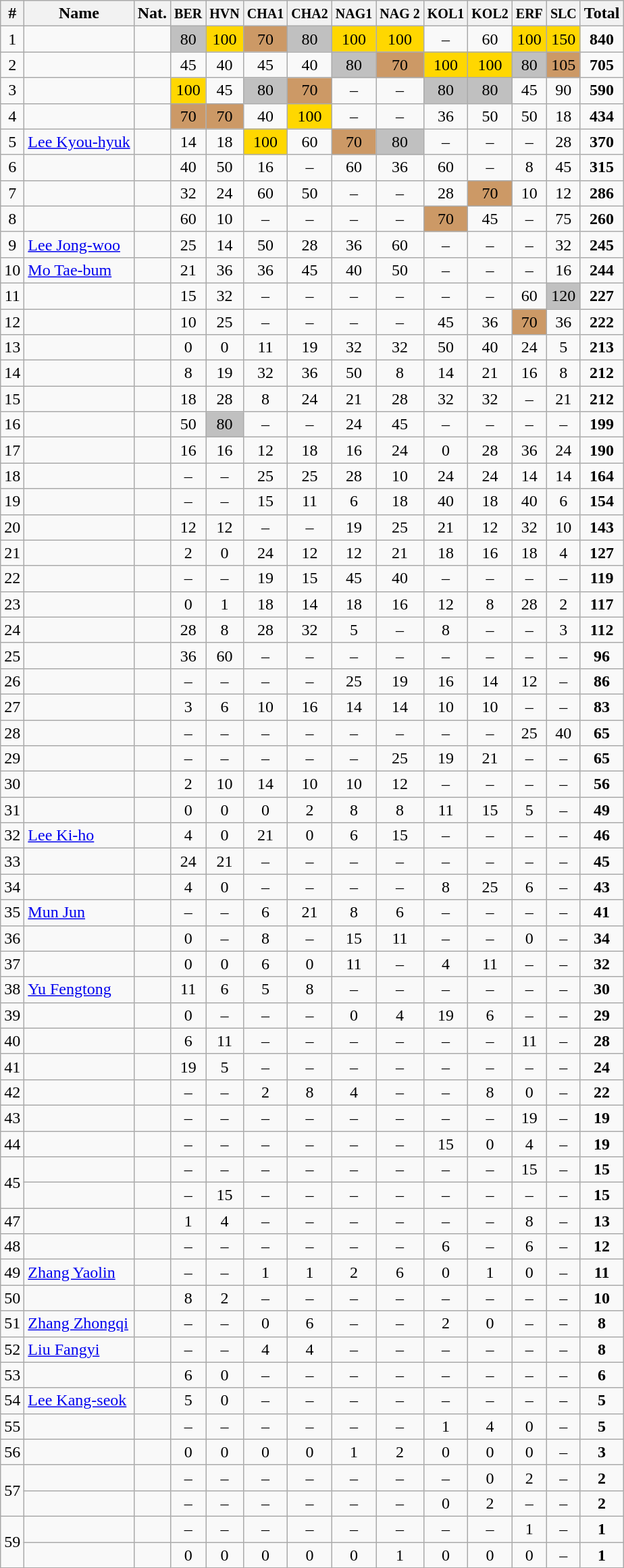<table class="wikitable sortable" style="text-align:center;">
<tr>
<th>#</th>
<th>Name</th>
<th>Nat.</th>
<th><small>BER</small></th>
<th><small>HVN</small></th>
<th><small>CHA1</small></th>
<th><small>CHA2</small></th>
<th><small>NAG1</small></th>
<th><small>NAG 2</small></th>
<th><small>KOL1</small></th>
<th><small>KOL2</small></th>
<th><small>ERF</small></th>
<th><small>SLC</small></th>
<th>Total</th>
</tr>
<tr>
<td>1</td>
<td align=left></td>
<td></td>
<td bgcolor="silver">80</td>
<td bgcolor="gold">100</td>
<td bgcolor=CC9966>70</td>
<td bgcolor="silver">80</td>
<td bgcolor="gold">100</td>
<td bgcolor="gold">100</td>
<td>–</td>
<td>60</td>
<td bgcolor="gold">100</td>
<td bgcolor="gold">150</td>
<td><strong>840</strong></td>
</tr>
<tr>
<td>2</td>
<td align=left></td>
<td></td>
<td>45</td>
<td>40</td>
<td>45</td>
<td>40</td>
<td bgcolor="silver">80</td>
<td bgcolor=CC9966>70</td>
<td bgcolor="gold">100</td>
<td bgcolor="gold">100</td>
<td bgcolor="silver">80</td>
<td bgcolor=CC9966>105</td>
<td><strong>705</strong></td>
</tr>
<tr>
<td>3</td>
<td align=left></td>
<td></td>
<td bgcolor="gold">100</td>
<td>45</td>
<td bgcolor="silver">80</td>
<td bgcolor=CC9966>70</td>
<td>–</td>
<td>–</td>
<td bgcolor="silver">80</td>
<td bgcolor="silver">80</td>
<td>45</td>
<td>90</td>
<td><strong>590</strong></td>
</tr>
<tr>
<td>4</td>
<td align=left></td>
<td></td>
<td bgcolor=CC9966>70</td>
<td bgcolor=CC9966>70</td>
<td>40</td>
<td bgcolor="gold">100</td>
<td>–</td>
<td>–</td>
<td>36</td>
<td>50</td>
<td>50</td>
<td>18</td>
<td><strong>434</strong></td>
</tr>
<tr>
<td>5</td>
<td align=left><a href='#'>Lee Kyou-hyuk</a></td>
<td></td>
<td>14</td>
<td>18</td>
<td bgcolor="gold">100</td>
<td>60</td>
<td bgcolor=CC9966>70</td>
<td bgcolor="silver">80</td>
<td>–</td>
<td>–</td>
<td>–</td>
<td>28</td>
<td><strong>370</strong></td>
</tr>
<tr>
<td>6</td>
<td align=left></td>
<td></td>
<td>40</td>
<td>50</td>
<td>16</td>
<td>–</td>
<td>60</td>
<td>36</td>
<td>60</td>
<td>–</td>
<td>8</td>
<td>45</td>
<td><strong>315</strong></td>
</tr>
<tr>
<td>7</td>
<td align=left></td>
<td></td>
<td>32</td>
<td>24</td>
<td>60</td>
<td>50</td>
<td>–</td>
<td>–</td>
<td>28</td>
<td bgcolor=CC9966>70</td>
<td>10</td>
<td>12</td>
<td><strong>286</strong></td>
</tr>
<tr>
<td>8</td>
<td align=left></td>
<td></td>
<td>60</td>
<td>10</td>
<td>–</td>
<td>–</td>
<td>–</td>
<td>–</td>
<td bgcolor=CC9966>70</td>
<td>45</td>
<td>–</td>
<td>75</td>
<td><strong>260</strong></td>
</tr>
<tr>
<td>9</td>
<td align=left><a href='#'>Lee Jong-woo</a></td>
<td></td>
<td>25</td>
<td>14</td>
<td>50</td>
<td>28</td>
<td>36</td>
<td>60</td>
<td>–</td>
<td>–</td>
<td>–</td>
<td>32</td>
<td><strong>245</strong></td>
</tr>
<tr>
<td>10</td>
<td align=left><a href='#'>Mo Tae-bum</a></td>
<td></td>
<td>21</td>
<td>36</td>
<td>36</td>
<td>45</td>
<td>40</td>
<td>50</td>
<td>–</td>
<td>–</td>
<td>–</td>
<td>16</td>
<td><strong>244</strong></td>
</tr>
<tr>
<td>11</td>
<td align=left></td>
<td></td>
<td>15</td>
<td>32</td>
<td>–</td>
<td>–</td>
<td>–</td>
<td>–</td>
<td>–</td>
<td>–</td>
<td>60</td>
<td bgcolor="silver">120</td>
<td><strong>227</strong></td>
</tr>
<tr>
<td>12</td>
<td align=left></td>
<td></td>
<td>10</td>
<td>25</td>
<td>–</td>
<td>–</td>
<td>–</td>
<td>–</td>
<td>45</td>
<td>36</td>
<td bgcolor=CC9966>70</td>
<td>36</td>
<td><strong>222</strong></td>
</tr>
<tr>
<td>13</td>
<td align=left></td>
<td></td>
<td>0</td>
<td>0</td>
<td>11</td>
<td>19</td>
<td>32</td>
<td>32</td>
<td>50</td>
<td>40</td>
<td>24</td>
<td>5</td>
<td><strong>213</strong></td>
</tr>
<tr>
<td>14</td>
<td align=left></td>
<td></td>
<td>8</td>
<td>19</td>
<td>32</td>
<td>36</td>
<td>50</td>
<td>8</td>
<td>14</td>
<td>21</td>
<td>16</td>
<td>8</td>
<td><strong>212</strong></td>
</tr>
<tr>
<td>15</td>
<td align=left></td>
<td></td>
<td>18</td>
<td>28</td>
<td>8</td>
<td>24</td>
<td>21</td>
<td>28</td>
<td>32</td>
<td>32</td>
<td>–</td>
<td>21</td>
<td><strong>212</strong></td>
</tr>
<tr>
<td>16</td>
<td align=left></td>
<td></td>
<td>50</td>
<td bgcolor="silver">80</td>
<td>–</td>
<td>–</td>
<td>24</td>
<td>45</td>
<td>–</td>
<td>–</td>
<td>–</td>
<td>–</td>
<td><strong>199</strong></td>
</tr>
<tr>
<td>17</td>
<td align=left></td>
<td></td>
<td>16</td>
<td>16</td>
<td>12</td>
<td>18</td>
<td>16</td>
<td>24</td>
<td>0</td>
<td>28</td>
<td>36</td>
<td>24</td>
<td><strong>190</strong></td>
</tr>
<tr>
<td>18</td>
<td align=left></td>
<td></td>
<td>–</td>
<td>–</td>
<td>25</td>
<td>25</td>
<td>28</td>
<td>10</td>
<td>24</td>
<td>24</td>
<td>14</td>
<td>14</td>
<td><strong>164</strong></td>
</tr>
<tr>
<td>19</td>
<td align=left></td>
<td></td>
<td>–</td>
<td>–</td>
<td>15</td>
<td>11</td>
<td>6</td>
<td>18</td>
<td>40</td>
<td>18</td>
<td>40</td>
<td>6</td>
<td><strong>154</strong></td>
</tr>
<tr>
<td>20</td>
<td align=left></td>
<td></td>
<td>12</td>
<td>12</td>
<td>–</td>
<td>–</td>
<td>19</td>
<td>25</td>
<td>21</td>
<td>12</td>
<td>32</td>
<td>10</td>
<td><strong>143</strong></td>
</tr>
<tr>
<td>21</td>
<td align=left></td>
<td></td>
<td>2</td>
<td>0</td>
<td>24</td>
<td>12</td>
<td>12</td>
<td>21</td>
<td>18</td>
<td>16</td>
<td>18</td>
<td>4</td>
<td><strong>127</strong></td>
</tr>
<tr>
<td>22</td>
<td align=left></td>
<td></td>
<td>–</td>
<td>–</td>
<td>19</td>
<td>15</td>
<td>45</td>
<td>40</td>
<td>–</td>
<td>–</td>
<td>–</td>
<td>–</td>
<td><strong>119</strong></td>
</tr>
<tr>
<td>23</td>
<td align=left></td>
<td></td>
<td>0</td>
<td>1</td>
<td>18</td>
<td>14</td>
<td>18</td>
<td>16</td>
<td>12</td>
<td>8</td>
<td>28</td>
<td>2</td>
<td><strong>117</strong></td>
</tr>
<tr>
<td>24</td>
<td align=left></td>
<td></td>
<td>28</td>
<td>8</td>
<td>28</td>
<td>32</td>
<td>5</td>
<td>–</td>
<td>8</td>
<td>–</td>
<td>–</td>
<td>3</td>
<td><strong>112</strong></td>
</tr>
<tr>
<td>25</td>
<td align=left></td>
<td></td>
<td>36</td>
<td>60</td>
<td>–</td>
<td>–</td>
<td>–</td>
<td>–</td>
<td>–</td>
<td>–</td>
<td>–</td>
<td>–</td>
<td><strong>96</strong></td>
</tr>
<tr>
<td>26</td>
<td align=left></td>
<td></td>
<td>–</td>
<td>–</td>
<td>–</td>
<td>–</td>
<td>25</td>
<td>19</td>
<td>16</td>
<td>14</td>
<td>12</td>
<td>–</td>
<td><strong>86</strong></td>
</tr>
<tr>
<td>27</td>
<td align=left></td>
<td></td>
<td>3</td>
<td>6</td>
<td>10</td>
<td>16</td>
<td>14</td>
<td>14</td>
<td>10</td>
<td>10</td>
<td>–</td>
<td>–</td>
<td><strong>83</strong></td>
</tr>
<tr>
<td>28</td>
<td align=left></td>
<td></td>
<td>–</td>
<td>–</td>
<td>–</td>
<td>–</td>
<td>–</td>
<td>–</td>
<td>–</td>
<td>–</td>
<td>25</td>
<td>40</td>
<td><strong>65</strong></td>
</tr>
<tr>
<td>29</td>
<td align=left></td>
<td></td>
<td>–</td>
<td>–</td>
<td>–</td>
<td>–</td>
<td>–</td>
<td>25</td>
<td>19</td>
<td>21</td>
<td>–</td>
<td>–</td>
<td><strong>65</strong></td>
</tr>
<tr>
<td>30</td>
<td align=left></td>
<td></td>
<td>2</td>
<td>10</td>
<td>14</td>
<td>10</td>
<td>10</td>
<td>12</td>
<td>–</td>
<td>–</td>
<td>–</td>
<td>–</td>
<td><strong>56</strong></td>
</tr>
<tr>
<td>31</td>
<td align=left></td>
<td></td>
<td>0</td>
<td>0</td>
<td>0</td>
<td>2</td>
<td>8</td>
<td>8</td>
<td>11</td>
<td>15</td>
<td>5</td>
<td>–</td>
<td><strong>49</strong></td>
</tr>
<tr>
<td>32</td>
<td align=left><a href='#'>Lee Ki-ho</a></td>
<td></td>
<td>4</td>
<td>0</td>
<td>21</td>
<td>0</td>
<td>6</td>
<td>15</td>
<td>–</td>
<td>–</td>
<td>–</td>
<td>–</td>
<td><strong>46</strong></td>
</tr>
<tr>
<td>33</td>
<td align=left></td>
<td></td>
<td>24</td>
<td>21</td>
<td>–</td>
<td>–</td>
<td>–</td>
<td>–</td>
<td>–</td>
<td>–</td>
<td>–</td>
<td>–</td>
<td><strong>45</strong></td>
</tr>
<tr>
<td>34</td>
<td align=left></td>
<td></td>
<td>4</td>
<td>0</td>
<td>–</td>
<td>–</td>
<td>–</td>
<td>–</td>
<td>8</td>
<td>25</td>
<td>6</td>
<td>–</td>
<td><strong>43</strong></td>
</tr>
<tr>
<td>35</td>
<td align=left><a href='#'>Mun Jun</a></td>
<td></td>
<td>–</td>
<td>–</td>
<td>6</td>
<td>21</td>
<td>8</td>
<td>6</td>
<td>–</td>
<td>–</td>
<td>–</td>
<td>–</td>
<td><strong>41</strong></td>
</tr>
<tr>
<td>36</td>
<td align=left></td>
<td></td>
<td>0</td>
<td>–</td>
<td>8</td>
<td>–</td>
<td>15</td>
<td>11</td>
<td>–</td>
<td>–</td>
<td>0</td>
<td>–</td>
<td><strong>34</strong></td>
</tr>
<tr>
<td>37</td>
<td align=left></td>
<td></td>
<td>0</td>
<td>0</td>
<td>6</td>
<td>0</td>
<td>11</td>
<td>–</td>
<td>4</td>
<td>11</td>
<td>–</td>
<td>–</td>
<td><strong>32</strong></td>
</tr>
<tr>
<td>38</td>
<td align=left><a href='#'>Yu Fengtong</a></td>
<td></td>
<td>11</td>
<td>6</td>
<td>5</td>
<td>8</td>
<td>–</td>
<td>–</td>
<td>–</td>
<td>–</td>
<td>–</td>
<td>–</td>
<td><strong>30</strong></td>
</tr>
<tr>
<td>39</td>
<td align=left></td>
<td></td>
<td>0</td>
<td>–</td>
<td>–</td>
<td>–</td>
<td>0</td>
<td>4</td>
<td>19</td>
<td>6</td>
<td>–</td>
<td>–</td>
<td><strong>29</strong></td>
</tr>
<tr>
<td>40</td>
<td align=left></td>
<td></td>
<td>6</td>
<td>11</td>
<td>–</td>
<td>–</td>
<td>–</td>
<td>–</td>
<td>–</td>
<td>–</td>
<td>11</td>
<td>–</td>
<td><strong>28</strong></td>
</tr>
<tr>
<td>41</td>
<td align=left></td>
<td></td>
<td>19</td>
<td>5</td>
<td>–</td>
<td>–</td>
<td>–</td>
<td>–</td>
<td>–</td>
<td>–</td>
<td>–</td>
<td>–</td>
<td><strong>24</strong></td>
</tr>
<tr>
<td>42</td>
<td align=left></td>
<td></td>
<td>–</td>
<td>–</td>
<td>2</td>
<td>8</td>
<td>4</td>
<td>–</td>
<td>–</td>
<td>8</td>
<td>0</td>
<td>–</td>
<td><strong>22</strong></td>
</tr>
<tr>
<td>43</td>
<td align=left></td>
<td></td>
<td>–</td>
<td>–</td>
<td>–</td>
<td>–</td>
<td>–</td>
<td>–</td>
<td>–</td>
<td>–</td>
<td>19</td>
<td>–</td>
<td><strong>19</strong></td>
</tr>
<tr>
<td>44</td>
<td align=left></td>
<td></td>
<td>–</td>
<td>–</td>
<td>–</td>
<td>–</td>
<td>–</td>
<td>–</td>
<td>15</td>
<td>0</td>
<td>4</td>
<td>–</td>
<td><strong>19</strong></td>
</tr>
<tr>
<td rowspan=2>45</td>
<td align=left></td>
<td></td>
<td>–</td>
<td>–</td>
<td>–</td>
<td>–</td>
<td>–</td>
<td>–</td>
<td>–</td>
<td>–</td>
<td>15</td>
<td>–</td>
<td><strong>15</strong></td>
</tr>
<tr>
<td align=left></td>
<td></td>
<td>–</td>
<td>15</td>
<td>–</td>
<td>–</td>
<td>–</td>
<td>–</td>
<td>–</td>
<td>–</td>
<td>–</td>
<td>–</td>
<td><strong>15</strong></td>
</tr>
<tr>
<td>47</td>
<td align=left></td>
<td></td>
<td>1</td>
<td>4</td>
<td>–</td>
<td>–</td>
<td>–</td>
<td>–</td>
<td>–</td>
<td>–</td>
<td>8</td>
<td>–</td>
<td><strong>13</strong></td>
</tr>
<tr>
<td>48</td>
<td align=left></td>
<td></td>
<td>–</td>
<td>–</td>
<td>–</td>
<td>–</td>
<td>–</td>
<td>–</td>
<td>6</td>
<td>–</td>
<td>6</td>
<td>–</td>
<td><strong>12</strong></td>
</tr>
<tr>
<td>49</td>
<td align=left><a href='#'>Zhang Yaolin</a></td>
<td></td>
<td>–</td>
<td>–</td>
<td>1</td>
<td>1</td>
<td>2</td>
<td>6</td>
<td>0</td>
<td>1</td>
<td>0</td>
<td>–</td>
<td><strong>11</strong></td>
</tr>
<tr>
<td>50</td>
<td align=left></td>
<td></td>
<td>8</td>
<td>2</td>
<td>–</td>
<td>–</td>
<td>–</td>
<td>–</td>
<td>–</td>
<td>–</td>
<td>–</td>
<td>–</td>
<td><strong>10</strong></td>
</tr>
<tr>
<td>51</td>
<td align=left><a href='#'>Zhang Zhongqi</a></td>
<td></td>
<td>–</td>
<td>–</td>
<td>0</td>
<td>6</td>
<td>–</td>
<td>–</td>
<td>2</td>
<td>0</td>
<td>–</td>
<td>–</td>
<td><strong>8</strong></td>
</tr>
<tr>
<td>52</td>
<td align=left><a href='#'>Liu Fangyi</a></td>
<td></td>
<td>–</td>
<td>–</td>
<td>4</td>
<td>4</td>
<td>–</td>
<td>–</td>
<td>–</td>
<td>–</td>
<td>–</td>
<td>–</td>
<td><strong>8</strong></td>
</tr>
<tr>
<td>53</td>
<td align=left></td>
<td></td>
<td>6</td>
<td>0</td>
<td>–</td>
<td>–</td>
<td>–</td>
<td>–</td>
<td>–</td>
<td>–</td>
<td>–</td>
<td>–</td>
<td><strong>6</strong></td>
</tr>
<tr>
<td>54</td>
<td align=left><a href='#'>Lee Kang-seok</a></td>
<td></td>
<td>5</td>
<td>0</td>
<td>–</td>
<td>–</td>
<td>–</td>
<td>–</td>
<td>–</td>
<td>–</td>
<td>–</td>
<td>–</td>
<td><strong>5</strong></td>
</tr>
<tr>
<td>55</td>
<td align=left></td>
<td></td>
<td>–</td>
<td>–</td>
<td>–</td>
<td>–</td>
<td>–</td>
<td>–</td>
<td>1</td>
<td>4</td>
<td>0</td>
<td>–</td>
<td><strong>5</strong></td>
</tr>
<tr>
<td>56</td>
<td align=left></td>
<td></td>
<td>0</td>
<td>0</td>
<td>0</td>
<td>0</td>
<td>1</td>
<td>2</td>
<td>0</td>
<td>0</td>
<td>0</td>
<td>–</td>
<td><strong>3</strong></td>
</tr>
<tr>
<td rowspan=2>57</td>
<td align=left></td>
<td></td>
<td>–</td>
<td>–</td>
<td>–</td>
<td>–</td>
<td>–</td>
<td>–</td>
<td>–</td>
<td>0</td>
<td>2</td>
<td>–</td>
<td><strong>2</strong></td>
</tr>
<tr>
<td align=left></td>
<td></td>
<td>–</td>
<td>–</td>
<td>–</td>
<td>–</td>
<td>–</td>
<td>–</td>
<td>0</td>
<td>2</td>
<td>–</td>
<td>–</td>
<td><strong>2</strong></td>
</tr>
<tr>
<td rowspan=2>59</td>
<td align=left></td>
<td></td>
<td>–</td>
<td>–</td>
<td>–</td>
<td>–</td>
<td>–</td>
<td>–</td>
<td>–</td>
<td>–</td>
<td>1</td>
<td>–</td>
<td><strong>1</strong></td>
</tr>
<tr>
<td align=left></td>
<td></td>
<td>0</td>
<td>0</td>
<td>0</td>
<td>0</td>
<td>0</td>
<td>1</td>
<td>0</td>
<td>0</td>
<td>0</td>
<td>–</td>
<td><strong>1</strong></td>
</tr>
</table>
